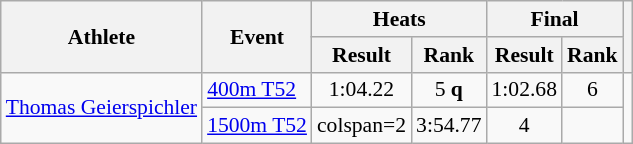<table class="wikitable" style="font-size:90%">
<tr>
<th rowspan="2">Athlete</th>
<th rowspan="2">Event</th>
<th colspan="2">Heats</th>
<th colspan="2">Final</th>
<th rowspan="2"></th>
</tr>
<tr>
<th>Result</th>
<th>Rank</th>
<th>Result</th>
<th>Rank</th>
</tr>
<tr align="center">
<td rowspan="2" align="left"><a href='#'>Thomas Geierspichler</a></td>
<td align="left"><a href='#'>400m T52</a></td>
<td>1:04.22</td>
<td>5 <strong>q</strong></td>
<td>1:02.68</td>
<td>6</td>
<td rowspan="2"></td>
</tr>
<tr align="center">
<td align="left"><a href='#'>1500m T52</a></td>
<td>colspan=2 </td>
<td>3:54.77</td>
<td>4</td>
</tr>
</table>
